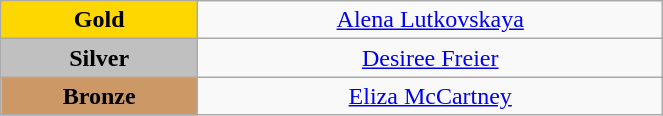<table class="wikitable" style="text-align:center; " width="35%">
<tr>
<td bgcolor="gold"><strong>Gold</strong></td>
<td><a href='#'>Alena Lutkovskaya</a><br>  <small><em></em></small></td>
</tr>
<tr>
<td bgcolor="silver"><strong>Silver</strong></td>
<td><a href='#'>Desiree Freier</a><br>  <small><em></em></small></td>
</tr>
<tr>
<td bgcolor="CC9966"><strong>Bronze</strong></td>
<td><a href='#'>Eliza McCartney</a><br>  <small><em></em></small></td>
</tr>
</table>
